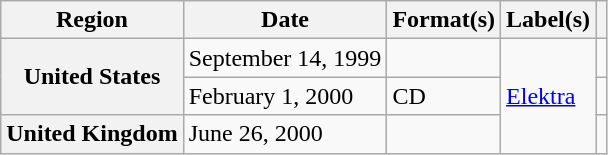<table class="wikitable plainrowheaders">
<tr>
<th scope="col">Region</th>
<th scope="col">Date</th>
<th scope="col">Format(s)</th>
<th scope="col">Label(s)</th>
<th scope="col"></th>
</tr>
<tr>
<th scope="row" rowspan="2">United States</th>
<td>September 14, 1999</td>
<td></td>
<td rowspan="3"><a href='#'>Elektra</a></td>
<td align="center"></td>
</tr>
<tr>
<td>February 1, 2000</td>
<td>CD</td>
<td align="center"></td>
</tr>
<tr>
<th scope="row">United Kingdom</th>
<td>June 26, 2000</td>
<td></td>
<td align="center"></td>
</tr>
</table>
